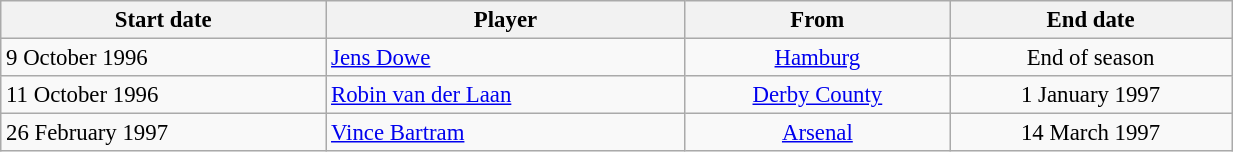<table class="wikitable" style="text-align:center; font-size:95%;width:65%; text-align:left">
<tr>
<th><strong>Start date</strong></th>
<th><strong>Player</strong></th>
<th><strong>From</strong></th>
<th><strong>End date</strong></th>
</tr>
<tr --->
<td>9 October 1996</td>
<td> <a href='#'>Jens Dowe</a></td>
<td align="center"> <a href='#'>Hamburg</a></td>
<td align="center">End of season</td>
</tr>
<tr --->
<td>11 October 1996</td>
<td> <a href='#'>Robin van der Laan</a></td>
<td align="center"><a href='#'>Derby County</a></td>
<td align="center">1 January 1997</td>
</tr>
<tr --->
<td>26 February 1997</td>
<td> <a href='#'>Vince Bartram</a></td>
<td align="center"><a href='#'>Arsenal</a></td>
<td align="center">14 March 1997</td>
</tr>
</table>
